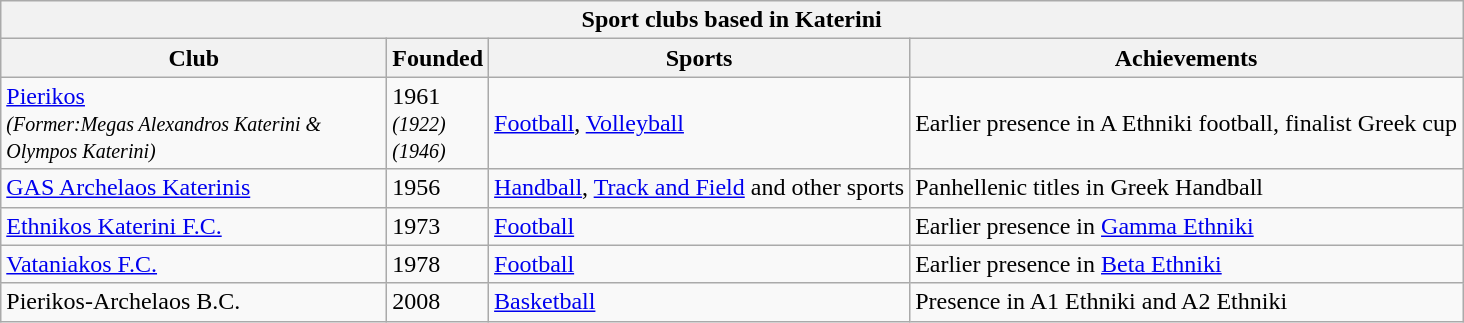<table class="wikitable">
<tr>
<th colspan="4">Sport clubs based in Katerini</th>
</tr>
<tr>
<th width="250">Club</th>
<th>Founded</th>
<th>Sports</th>
<th>Achievements</th>
</tr>
<tr>
<td><a href='#'>Pierikos</a> <br><em><small>(Former:Megas Alexandros Katerini & Olympos Katerini)</small></em></td>
<td>1961<br><em><small>(1922) <br>(1946)</small></em></td>
<td><a href='#'>Football</a>, <a href='#'>Volleyball</a></td>
<td>Earlier presence in A Ethniki football, finalist Greek cup</td>
</tr>
<tr>
<td><a href='#'>GAS Archelaos Katerinis</a></td>
<td>1956</td>
<td><a href='#'>Handball</a>, <a href='#'>Track and Field</a> and other sports</td>
<td>Panhellenic titles in Greek Handball</td>
</tr>
<tr>
<td><a href='#'>Ethnikos Katerini F.C.</a></td>
<td>1973</td>
<td><a href='#'>Football</a></td>
<td>Earlier presence in <a href='#'>Gamma Ethniki</a></td>
</tr>
<tr>
<td><a href='#'>Vataniakos F.C.</a></td>
<td>1978</td>
<td><a href='#'>Football</a></td>
<td>Earlier presence in <a href='#'>Beta Ethniki</a></td>
</tr>
<tr>
<td>Pierikos-Archelaos B.C.</td>
<td>2008</td>
<td><a href='#'>Basketball</a></td>
<td>Presence in A1 Ethniki and A2 Ethniki</td>
</tr>
</table>
